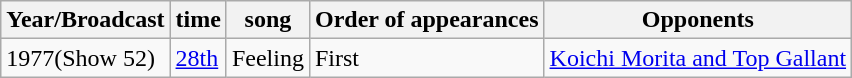<table class="wikitable">
<tr>
<th>Year/Broadcast</th>
<th>time</th>
<th>song</th>
<th>Order of appearances</th>
<th>Opponents</th>
</tr>
<tr>
<td>1977(Show 52)</td>
<td><a href='#'>28th</a></td>
<td>Feeling</td>
<td>First</td>
<td><a href='#'>Koichi Morita and Top Gallant</a></td>
</tr>
</table>
